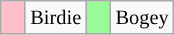<table class="wikitable" span=50 style="font-size:85%;">
<tr>
<td style="background: Pink;" width=10></td>
<td>Birdie</td>
<td style="background: PaleGreen;" width=10></td>
<td>Bogey </td>
</tr>
</table>
